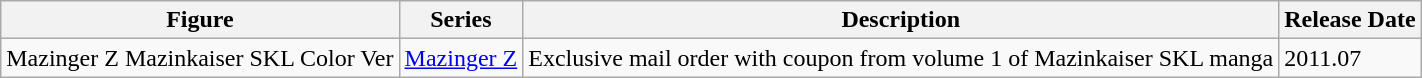<table class="wikitable sortable">
<tr>
<th>Figure</th>
<th>Series</th>
<th>Description</th>
<th>Release Date</th>
</tr>
<tr>
<td>Mazinger Z Mazinkaiser SKL Color Ver</td>
<td><a href='#'>Mazinger Z</a></td>
<td>Exclusive mail order with coupon from volume 1 of Mazinkaiser SKL manga</td>
<td>2011.07</td>
</tr>
</table>
